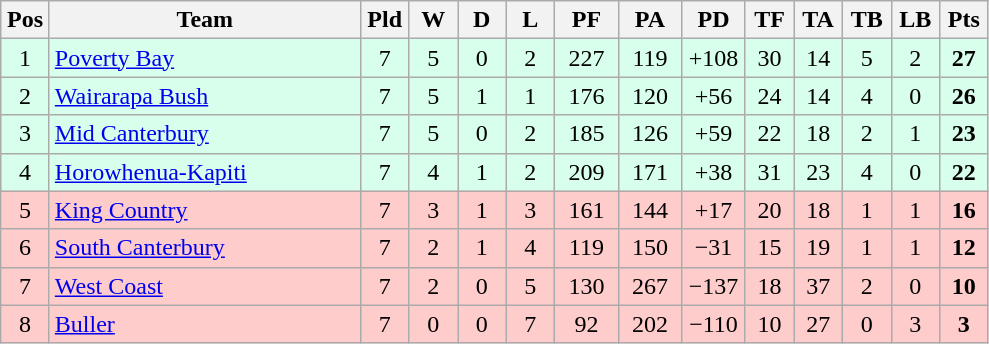<table class="wikitable" style="text-align:center">
<tr>
<th style="width:25px">Pos</th>
<th style="width:200px">Team</th>
<th style="width:25px">Pld</th>
<th style="width:25px">W</th>
<th style="width:25px">D</th>
<th style="width:25px">L</th>
<th style="width:35px">PF</th>
<th style="width:35px">PA</th>
<th style="width:35px">PD</th>
<th style="width:25px">TF</th>
<th style="width:25px">TA</th>
<th style="width:25px">TB</th>
<th style="width:25px">LB</th>
<th style="width:25px">Pts</th>
</tr>
<tr style="background:#d8ffeb">
<td>1</td>
<td style="text-align:left"><a href='#'>Poverty Bay</a></td>
<td>7</td>
<td>5</td>
<td>0</td>
<td>2</td>
<td>227</td>
<td>119</td>
<td>+108</td>
<td>30</td>
<td>14</td>
<td>5</td>
<td>2</td>
<td><strong>27</strong></td>
</tr>
<tr style="background:#d8ffeb">
<td>2</td>
<td style="text-align:left"><a href='#'>Wairarapa Bush</a></td>
<td>7</td>
<td>5</td>
<td>1</td>
<td>1</td>
<td>176</td>
<td>120</td>
<td>+56</td>
<td>24</td>
<td>14</td>
<td>4</td>
<td>0</td>
<td><strong>26</strong></td>
</tr>
<tr style="background:#d8ffeb">
<td>3</td>
<td style="text-align:left"><a href='#'>Mid Canterbury</a></td>
<td>7</td>
<td>5</td>
<td>0</td>
<td>2</td>
<td>185</td>
<td>126</td>
<td>+59</td>
<td>22</td>
<td>18</td>
<td>2</td>
<td>1</td>
<td><strong>23</strong></td>
</tr>
<tr style="background:#d8ffeb">
<td>4</td>
<td style="text-align:left"><a href='#'>Horowhenua-Kapiti</a></td>
<td>7</td>
<td>4</td>
<td>1</td>
<td>2</td>
<td>209</td>
<td>171</td>
<td>+38</td>
<td>31</td>
<td>23</td>
<td>4</td>
<td>0</td>
<td><strong>22</strong></td>
</tr>
<tr style="background:#ffcccc">
<td>5</td>
<td style="text-align:left"><a href='#'>King Country</a></td>
<td>7</td>
<td>3</td>
<td>1</td>
<td>3</td>
<td>161</td>
<td>144</td>
<td>+17</td>
<td>20</td>
<td>18</td>
<td>1</td>
<td>1</td>
<td><strong>16</strong></td>
</tr>
<tr style="background:#ffcccc">
<td>6</td>
<td style="text-align:left"><a href='#'>South Canterbury</a></td>
<td>7</td>
<td>2</td>
<td>1</td>
<td>4</td>
<td>119</td>
<td>150</td>
<td>−31</td>
<td>15</td>
<td>19</td>
<td>1</td>
<td>1</td>
<td><strong>12</strong></td>
</tr>
<tr style="background:#ffcccc">
<td>7</td>
<td style="text-align:left"><a href='#'>West Coast</a></td>
<td>7</td>
<td>2</td>
<td>0</td>
<td>5</td>
<td>130</td>
<td>267</td>
<td>−137</td>
<td>18</td>
<td>37</td>
<td>2</td>
<td>0</td>
<td><strong>10</strong></td>
</tr>
<tr style="background:#ffcccc">
<td>8</td>
<td style="text-align:left"><a href='#'>Buller</a></td>
<td>7</td>
<td>0</td>
<td>0</td>
<td>7</td>
<td>92</td>
<td>202</td>
<td>−110</td>
<td>10</td>
<td>27</td>
<td>0</td>
<td>3</td>
<td><strong>3</strong></td>
</tr>
</table>
